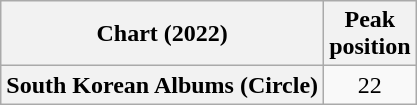<table class="wikitable plainrowheaders" style="text-align:center">
<tr>
<th scope="col">Chart (2022)</th>
<th scope="col">Peak<br>position</th>
</tr>
<tr>
<th scope="row">South Korean Albums (Circle)</th>
<td>22</td>
</tr>
</table>
